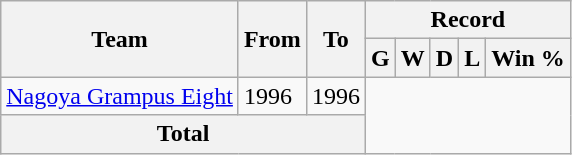<table class="wikitable" style="text-align: center">
<tr>
<th rowspan="2">Team</th>
<th rowspan="2">From</th>
<th rowspan="2">To</th>
<th colspan="5">Record</th>
</tr>
<tr>
<th>G</th>
<th>W</th>
<th>D</th>
<th>L</th>
<th>Win %</th>
</tr>
<tr>
<td align="left"><a href='#'>Nagoya Grampus Eight</a></td>
<td align="left">1996</td>
<td align="left">1996<br></td>
</tr>
<tr>
<th colspan="3">Total<br></th>
</tr>
</table>
